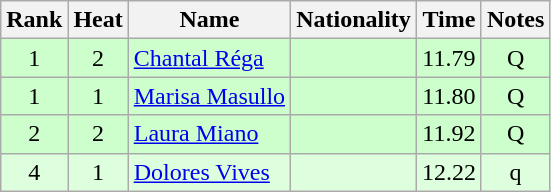<table class="wikitable sortable" style="text-align:center">
<tr>
<th>Rank</th>
<th>Heat</th>
<th>Name</th>
<th>Nationality</th>
<th>Time</th>
<th>Notes</th>
</tr>
<tr bgcolor=ccffcc>
<td>1</td>
<td>2</td>
<td align=left><a href='#'>Chantal Réga</a></td>
<td align=left></td>
<td>11.79</td>
<td>Q</td>
</tr>
<tr bgcolor=ccffcc>
<td>1</td>
<td>1</td>
<td align=left><a href='#'>Marisa Masullo</a></td>
<td align=left></td>
<td>11.80</td>
<td>Q</td>
</tr>
<tr bgcolor=ccffcc>
<td>2</td>
<td>2</td>
<td align=left><a href='#'>Laura Miano</a></td>
<td align=left></td>
<td>11.92</td>
<td>Q</td>
</tr>
<tr bgcolor=ddffdd>
<td>4</td>
<td>1</td>
<td align=left><a href='#'>Dolores Vives</a></td>
<td align=left></td>
<td>12.22</td>
<td>q</td>
</tr>
</table>
